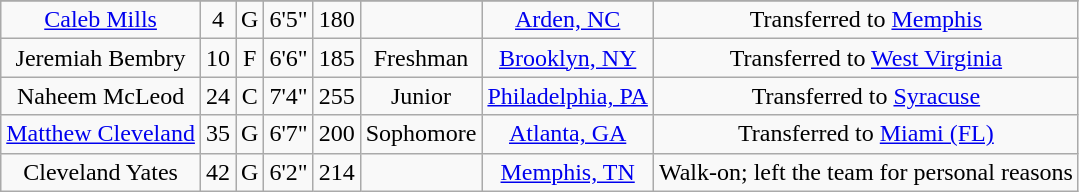<table class="wikitable sortable" style="text-align: center">
<tr align=center>
</tr>
<tr>
<td><a href='#'>Caleb Mills</a></td>
<td>4</td>
<td>G</td>
<td>6'5"</td>
<td>180</td>
<td></td>
<td><a href='#'>Arden, NC</a></td>
<td>Transferred to <a href='#'>Memphis</a></td>
</tr>
<tr>
<td>Jeremiah Bembry</td>
<td>10</td>
<td>F</td>
<td>6'6"</td>
<td>185</td>
<td>Freshman</td>
<td><a href='#'>Brooklyn, NY</a></td>
<td>Transferred to <a href='#'>West Virginia</a></td>
</tr>
<tr>
<td>Naheem McLeod</td>
<td>24</td>
<td>C</td>
<td>7'4"</td>
<td>255</td>
<td>Junior</td>
<td><a href='#'>Philadelphia, PA</a></td>
<td>Transferred to <a href='#'>Syracuse</a></td>
</tr>
<tr>
<td><a href='#'>Matthew Cleveland</a></td>
<td>35</td>
<td>G</td>
<td>6'7"</td>
<td>200</td>
<td>Sophomore</td>
<td><a href='#'>Atlanta, GA</a></td>
<td>Transferred to <a href='#'>Miami (FL)</a></td>
</tr>
<tr>
<td>Cleveland Yates</td>
<td>42</td>
<td>G</td>
<td>6'2"</td>
<td>214</td>
<td></td>
<td><a href='#'>Memphis, TN</a></td>
<td>Walk-on; left the team for personal reasons</td>
</tr>
</table>
